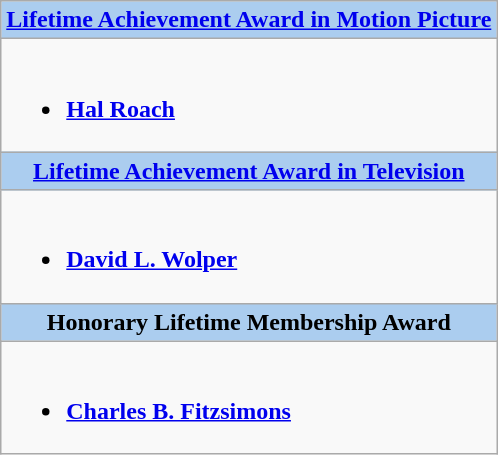<table class="wikitable" style="width=">
<tr>
<th colspan="2" style="background:#abcdef;"><a href='#'>Lifetime Achievement Award in Motion Picture</a></th>
</tr>
<tr>
<td colspan="2" style="vertical-align:top;"><br><ul><li><strong><a href='#'>Hal Roach</a></strong></li></ul></td>
</tr>
<tr>
<th colspan="2" style="background:#abcdef;"><a href='#'>Lifetime Achievement Award in Television</a></th>
</tr>
<tr>
<td colspan="2" style="vertical-align:top;"><br><ul><li><strong><a href='#'>David L. Wolper</a> </strong></li></ul></td>
</tr>
<tr>
<th colspan="2" style="background:#abcdef;">Honorary Lifetime Membership Award</th>
</tr>
<tr>
<td colspan="2" style="vertical-align:top;"><br><ul><li><strong><a href='#'>Charles B. Fitzsimons</a></strong></li></ul></td>
</tr>
</table>
